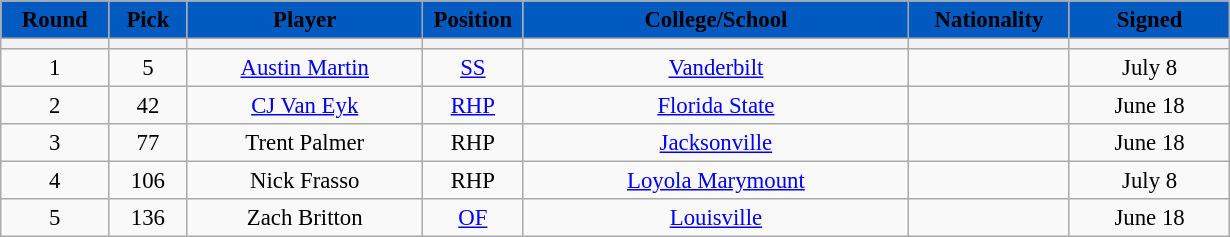<table class="wikitable" style="font-size: 95%; text-align: center;">
<tr>
<th style="background:#005ac0;" color:white;"><span>Round</span></th>
<th style="background:#005ac0;" color:white;"><span>Pick</span></th>
<th style="background:#005ac0;" color:white;"><span>Player</span></th>
<th style="background:#005ac0;" color:white;"><span>Position</span></th>
<th style="background:#005ac0;" color:white;"><span>College/School</span></th>
<th style="background:#005ac0;" color:white;"><span>Nationality</span></th>
<th style="background:#005ac0;" color:white;"><span>Signed</span></th>
</tr>
<tr>
<th width="65"></th>
<th width="45"></th>
<th style="width:150px;"></th>
<th width="60"></th>
<th style="width:250px;"></th>
<th style="width:100px;"></th>
<th style="width:100px;"></th>
</tr>
<tr>
<td>1</td>
<td>5</td>
<td><a href='#'>Austin Martin</a></td>
<td><a href='#'>SS</a></td>
<td><a href='#'>Vanderbilt</a></td>
<td></td>
<td>July 8</td>
</tr>
<tr>
<td>2</td>
<td>42</td>
<td><a href='#'>CJ Van Eyk</a></td>
<td><a href='#'>RHP</a></td>
<td><a href='#'>Florida State</a></td>
<td></td>
<td>June 18</td>
</tr>
<tr>
<td>3</td>
<td>77</td>
<td>Trent Palmer</td>
<td>RHP</td>
<td><a href='#'>Jacksonville</a></td>
<td></td>
<td>June 18</td>
</tr>
<tr>
<td>4</td>
<td>106</td>
<td>Nick Frasso</td>
<td>RHP</td>
<td><a href='#'>Loyola Marymount</a></td>
<td></td>
<td>July 8</td>
</tr>
<tr>
<td>5</td>
<td>136</td>
<td>Zach Britton</td>
<td><a href='#'>OF</a></td>
<td><a href='#'>Louisville</a></td>
<td></td>
<td>June 18</td>
</tr>
</table>
